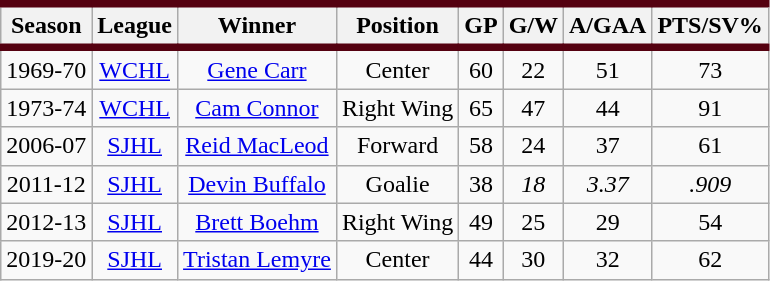<table class="wikitable" style="text-align:center">
<tr style="border-top:#550110 5px solid; border-bottom:#550110 5px solid">
<th>Season</th>
<th>League</th>
<th>Winner</th>
<th>Position</th>
<th>GP</th>
<th>G/W</th>
<th>A/GAA</th>
<th>PTS/SV%</th>
</tr>
<tr>
<td>1969-70</td>
<td><a href='#'>WCHL</a></td>
<td><a href='#'>Gene Carr</a></td>
<td>Center</td>
<td>60</td>
<td>22</td>
<td>51</td>
<td>73</td>
</tr>
<tr>
<td>1973-74</td>
<td><a href='#'>WCHL</a></td>
<td><a href='#'>Cam Connor</a></td>
<td>Right Wing</td>
<td>65</td>
<td>47</td>
<td>44</td>
<td>91</td>
</tr>
<tr>
<td>2006-07</td>
<td><a href='#'>SJHL</a></td>
<td><a href='#'>Reid MacLeod</a></td>
<td>Forward</td>
<td>58</td>
<td>24</td>
<td>37</td>
<td>61</td>
</tr>
<tr>
<td>2011-12</td>
<td><a href='#'>SJHL</a></td>
<td><a href='#'>Devin Buffalo</a></td>
<td>Goalie</td>
<td>38</td>
<td><em>18</em></td>
<td><em>3.37</em></td>
<td><em>.909</em></td>
</tr>
<tr>
<td>2012-13</td>
<td><a href='#'>SJHL</a></td>
<td><a href='#'>Brett Boehm</a></td>
<td>Right Wing</td>
<td>49</td>
<td>25</td>
<td>29</td>
<td>54</td>
</tr>
<tr>
<td>2019-20</td>
<td><a href='#'>SJHL</a></td>
<td><a href='#'>Tristan Lemyre</a></td>
<td>Center</td>
<td>44</td>
<td>30</td>
<td>32</td>
<td>62</td>
</tr>
</table>
